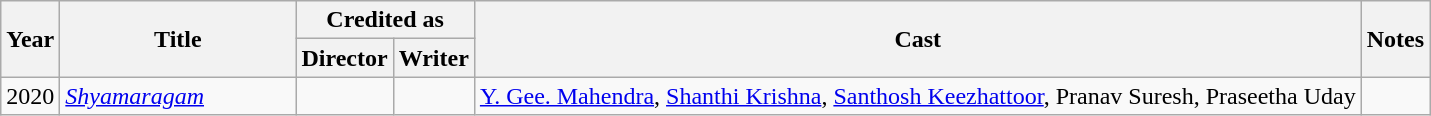<table class=wikitable>
<tr>
<th rowspan="2">Year</th>
<th rowspan="2" width="150">Title</th>
<th colspan="2">Credited as</th>
<th rowspan="2">Cast</th>
<th rowspan="2">Notes</th>
</tr>
<tr>
<th>Director</th>
<th>Writer</th>
</tr>
<tr>
<td>2020</td>
<td><em><a href='#'>Shyamaragam</a></em></td>
<td></td>
<td></td>
<td><a href='#'>Y. Gee. Mahendra</a>, <a href='#'>Shanthi Krishna</a>, <a href='#'>Santhosh Keezhattoor</a>, Pranav Suresh, Praseetha Uday</td>
<td><br></td>
</tr>
</table>
